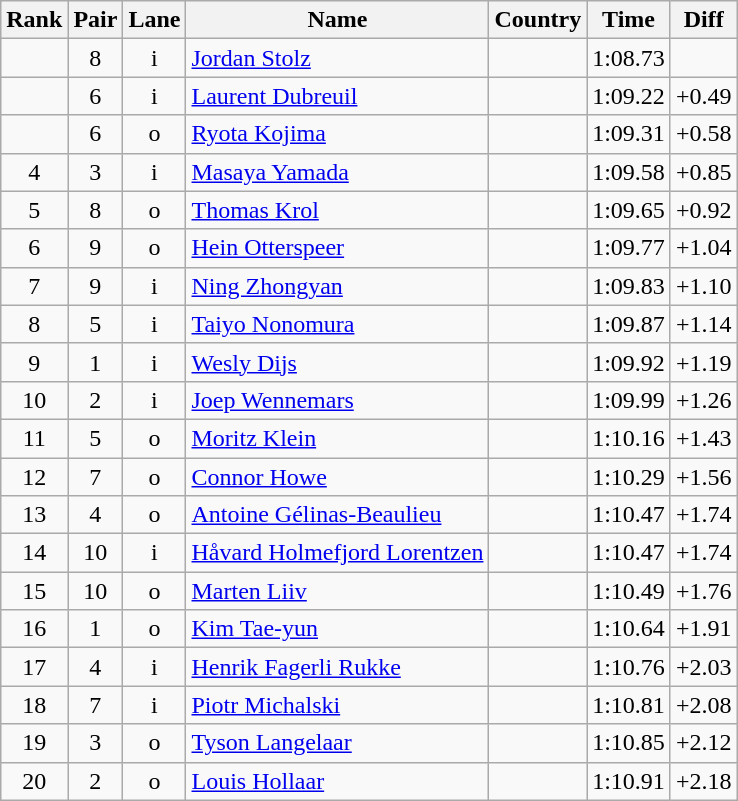<table class="wikitable sortable" style="text-align:center">
<tr>
<th>Rank</th>
<th>Pair</th>
<th>Lane</th>
<th>Name</th>
<th>Country</th>
<th>Time</th>
<th>Diff</th>
</tr>
<tr>
<td></td>
<td>8</td>
<td>i</td>
<td align=left><a href='#'>Jordan Stolz</a></td>
<td align=left></td>
<td>1:08.73</td>
<td></td>
</tr>
<tr>
<td></td>
<td>6</td>
<td>i</td>
<td align=left><a href='#'>Laurent Dubreuil</a></td>
<td align=left></td>
<td>1:09.22</td>
<td>+0.49</td>
</tr>
<tr>
<td></td>
<td>6</td>
<td>o</td>
<td align=left><a href='#'>Ryota Kojima</a></td>
<td align=left></td>
<td>1:09.31</td>
<td>+0.58</td>
</tr>
<tr>
<td>4</td>
<td>3</td>
<td>i</td>
<td align=left><a href='#'>Masaya Yamada</a></td>
<td align=left></td>
<td>1:09.58</td>
<td>+0.85</td>
</tr>
<tr>
<td>5</td>
<td>8</td>
<td>o</td>
<td align=left><a href='#'>Thomas Krol</a></td>
<td align=left></td>
<td>1:09.65</td>
<td>+0.92</td>
</tr>
<tr>
<td>6</td>
<td>9</td>
<td>o</td>
<td align=left><a href='#'>Hein Otterspeer</a></td>
<td align=left></td>
<td>1:09.77</td>
<td>+1.04</td>
</tr>
<tr>
<td>7</td>
<td>9</td>
<td>i</td>
<td align=left><a href='#'>Ning Zhongyan</a></td>
<td align=left></td>
<td>1:09.83</td>
<td>+1.10</td>
</tr>
<tr>
<td>8</td>
<td>5</td>
<td>i</td>
<td align=left><a href='#'>Taiyo Nonomura</a></td>
<td align=left></td>
<td>1:09.87</td>
<td>+1.14</td>
</tr>
<tr>
<td>9</td>
<td>1</td>
<td>i</td>
<td align=left><a href='#'>Wesly Dijs</a></td>
<td align=left></td>
<td>1:09.92</td>
<td>+1.19</td>
</tr>
<tr>
<td>10</td>
<td>2</td>
<td>i</td>
<td align=left><a href='#'>Joep Wennemars</a></td>
<td align=left></td>
<td>1:09.99</td>
<td>+1.26</td>
</tr>
<tr>
<td>11</td>
<td>5</td>
<td>o</td>
<td align=left><a href='#'>Moritz Klein</a></td>
<td align=left></td>
<td>1:10.16</td>
<td>+1.43</td>
</tr>
<tr>
<td>12</td>
<td>7</td>
<td>o</td>
<td align=left><a href='#'>Connor Howe</a></td>
<td align=left></td>
<td>1:10.29</td>
<td>+1.56</td>
</tr>
<tr>
<td>13</td>
<td>4</td>
<td>o</td>
<td align=left><a href='#'>Antoine Gélinas-Beaulieu</a></td>
<td align=left></td>
<td>1:10.47</td>
<td>+1.74</td>
</tr>
<tr>
<td>14</td>
<td>10</td>
<td>i</td>
<td align=left><a href='#'>Håvard Holmefjord Lorentzen</a></td>
<td align=left></td>
<td>1:10.47</td>
<td>+1.74</td>
</tr>
<tr>
<td>15</td>
<td>10</td>
<td>o</td>
<td align=left><a href='#'>Marten Liiv</a></td>
<td align=left></td>
<td>1:10.49</td>
<td>+1.76</td>
</tr>
<tr>
<td>16</td>
<td>1</td>
<td>o</td>
<td align=left><a href='#'>Kim Tae-yun</a></td>
<td align=left></td>
<td>1:10.64</td>
<td>+1.91</td>
</tr>
<tr>
<td>17</td>
<td>4</td>
<td>i</td>
<td align=left><a href='#'>Henrik Fagerli Rukke</a></td>
<td align=left></td>
<td>1:10.76</td>
<td>+2.03</td>
</tr>
<tr>
<td>18</td>
<td>7</td>
<td>i</td>
<td align=left><a href='#'>Piotr Michalski</a></td>
<td align=left></td>
<td>1:10.81</td>
<td>+2.08</td>
</tr>
<tr>
<td>19</td>
<td>3</td>
<td>o</td>
<td align=left><a href='#'>Tyson Langelaar</a></td>
<td align=left></td>
<td>1:10.85</td>
<td>+2.12</td>
</tr>
<tr>
<td>20</td>
<td>2</td>
<td>o</td>
<td align=left><a href='#'>Louis Hollaar</a></td>
<td align=left></td>
<td>1:10.91</td>
<td>+2.18</td>
</tr>
</table>
